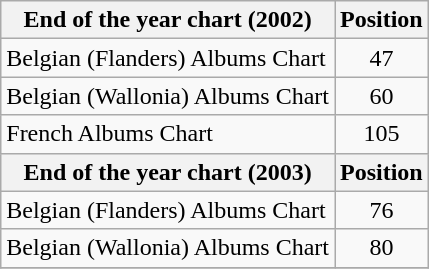<table class="wikitable sortable">
<tr>
<th align="left">End of the year chart (2002)</th>
<th align="center">Position</th>
</tr>
<tr>
<td align="left">Belgian (Flanders) Albums Chart</td>
<td align="center">47</td>
</tr>
<tr>
<td align="left">Belgian (Wallonia) Albums Chart</td>
<td align="center">60</td>
</tr>
<tr>
<td align="left">French Albums Chart</td>
<td align="center">105</td>
</tr>
<tr>
<th align="left">End of the year chart (2003)</th>
<th align="center">Position</th>
</tr>
<tr>
<td align="left">Belgian (Flanders) Albums Chart</td>
<td align="center">76</td>
</tr>
<tr>
<td align="left">Belgian (Wallonia) Albums Chart</td>
<td align="center">80</td>
</tr>
<tr>
</tr>
</table>
